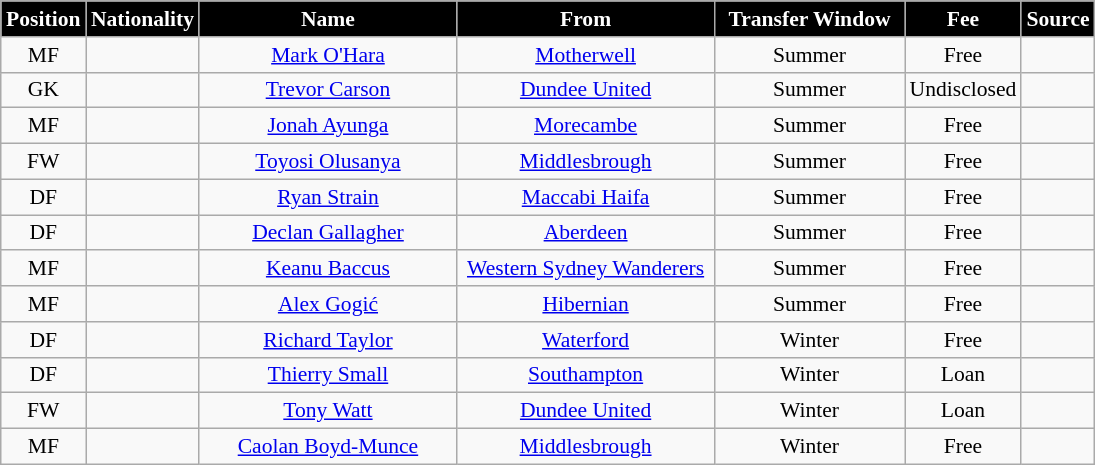<table class="wikitable"  style="text-align:center; font-size:90%; ">
<tr>
<th style="background:#000000; color:white; width:50px;">Position</th>
<th style="background:#000000; color:white; width:50px;">Nationality</th>
<th style="background:#000000; color:white; width:165px;">Name</th>
<th style="background:#000000; color:white; width:165px;">From</th>
<th style="background:#000000; color:white; width:120px;">Transfer Window</th>
<th style="background:#000000; color:white; width:70px;">Fee</th>
<th style="background:#000000; color:white; width:25px;">Source</th>
</tr>
<tr>
<td>MF</td>
<td></td>
<td><a href='#'>Mark O'Hara</a></td>
<td><a href='#'>Motherwell</a></td>
<td>Summer</td>
<td>Free</td>
<td></td>
</tr>
<tr>
<td>GK</td>
<td></td>
<td><a href='#'>Trevor Carson</a></td>
<td><a href='#'>Dundee United</a></td>
<td>Summer</td>
<td>Undisclosed</td>
<td></td>
</tr>
<tr>
<td>MF</td>
<td></td>
<td><a href='#'>Jonah Ayunga</a></td>
<td><a href='#'>Morecambe</a></td>
<td>Summer</td>
<td>Free</td>
<td></td>
</tr>
<tr>
<td>FW</td>
<td></td>
<td><a href='#'>Toyosi Olusanya</a></td>
<td><a href='#'>Middlesbrough</a></td>
<td>Summer</td>
<td>Free</td>
<td></td>
</tr>
<tr>
<td>DF</td>
<td></td>
<td><a href='#'>Ryan Strain</a></td>
<td><a href='#'>Maccabi Haifa</a></td>
<td>Summer</td>
<td>Free</td>
<td></td>
</tr>
<tr>
<td>DF</td>
<td></td>
<td><a href='#'>Declan Gallagher</a></td>
<td><a href='#'>Aberdeen</a></td>
<td>Summer</td>
<td>Free</td>
<td></td>
</tr>
<tr>
<td>MF</td>
<td></td>
<td><a href='#'>Keanu Baccus</a></td>
<td><a href='#'>Western Sydney Wanderers</a></td>
<td>Summer</td>
<td>Free</td>
<td></td>
</tr>
<tr>
<td>MF</td>
<td></td>
<td><a href='#'>Alex Gogić</a></td>
<td><a href='#'>Hibernian</a></td>
<td>Summer</td>
<td>Free</td>
<td></td>
</tr>
<tr>
<td>DF</td>
<td></td>
<td><a href='#'>Richard Taylor</a></td>
<td><a href='#'>Waterford</a></td>
<td>Winter</td>
<td>Free</td>
<td></td>
</tr>
<tr>
<td>DF</td>
<td></td>
<td><a href='#'>Thierry Small</a></td>
<td><a href='#'>Southampton</a></td>
<td>Winter</td>
<td>Loan</td>
<td></td>
</tr>
<tr>
<td>FW</td>
<td></td>
<td><a href='#'>Tony Watt</a></td>
<td><a href='#'>Dundee United</a></td>
<td>Winter</td>
<td>Loan</td>
<td></td>
</tr>
<tr>
<td>MF</td>
<td></td>
<td><a href='#'>Caolan Boyd-Munce</a></td>
<td><a href='#'>Middlesbrough</a></td>
<td>Winter</td>
<td>Free</td>
<td></td>
</tr>
</table>
